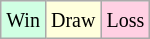<table class="wikitable">
<tr>
<td style="background-color: #d0ffe3;"><small>Win</small></td>
<td style="background-color: #ffffdd;"><small>Draw</small></td>
<td style="background-color: #ffd0e3;"><small>Loss</small></td>
</tr>
</table>
